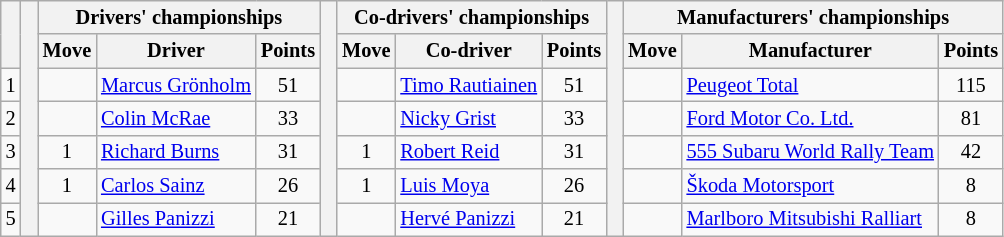<table class="wikitable" style="font-size:85%;">
<tr>
<th rowspan="2"></th>
<th rowspan="7" style="width:5px;"></th>
<th colspan="3">Drivers' championships</th>
<th rowspan="7" style="width:5px;"></th>
<th colspan="3" nowrap>Co-drivers' championships</th>
<th rowspan="7" style="width:5px;"></th>
<th colspan="3" nowrap>Manufacturers' championships</th>
</tr>
<tr>
<th>Move</th>
<th>Driver</th>
<th>Points</th>
<th>Move</th>
<th>Co-driver</th>
<th>Points</th>
<th>Move</th>
<th>Manufacturer</th>
<th>Points</th>
</tr>
<tr>
<td align="center">1</td>
<td align="center"></td>
<td> <a href='#'>Marcus Grönholm</a></td>
<td align="center">51</td>
<td align="center"></td>
<td> <a href='#'>Timo Rautiainen</a></td>
<td align="center">51</td>
<td align="center"></td>
<td> <a href='#'>Peugeot Total</a></td>
<td align="center">115</td>
</tr>
<tr>
<td align="center">2</td>
<td align="center"></td>
<td> <a href='#'>Colin McRae</a></td>
<td align="center">33</td>
<td align="center"></td>
<td> <a href='#'>Nicky Grist</a></td>
<td align="center">33</td>
<td align="center"></td>
<td> <a href='#'>Ford Motor Co. Ltd.</a></td>
<td align="center">81</td>
</tr>
<tr>
<td align="center">3</td>
<td align="center"> 1</td>
<td> <a href='#'>Richard Burns</a></td>
<td align="center">31</td>
<td align="center"> 1</td>
<td> <a href='#'>Robert Reid</a></td>
<td align="center">31</td>
<td align="center"></td>
<td> <a href='#'>555 Subaru World Rally Team</a></td>
<td align="center">42</td>
</tr>
<tr>
<td align="center">4</td>
<td align="center"> 1</td>
<td> <a href='#'>Carlos Sainz</a></td>
<td align="center">26</td>
<td align="center"> 1</td>
<td> <a href='#'>Luis Moya</a></td>
<td align="center">26</td>
<td align="center"></td>
<td> <a href='#'>Škoda Motorsport</a></td>
<td align="center">8</td>
</tr>
<tr>
<td align="center">5</td>
<td align="center"></td>
<td> <a href='#'>Gilles Panizzi</a></td>
<td align="center">21</td>
<td align="center"></td>
<td> <a href='#'>Hervé Panizzi</a></td>
<td align="center">21</td>
<td align="center"></td>
<td> <a href='#'>Marlboro Mitsubishi Ralliart</a></td>
<td align="center">8</td>
</tr>
</table>
